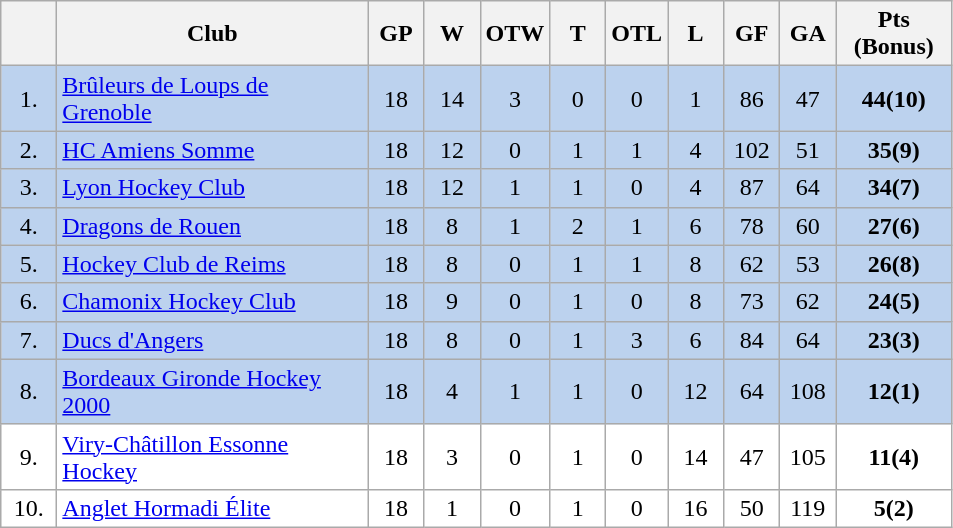<table class="wikitable">
<tr>
<th width="30"></th>
<th width="200">Club</th>
<th width="30">GP</th>
<th width="30">W</th>
<th width="30">OTW</th>
<th width="30">T</th>
<th width="30">OTL</th>
<th width="30">L</th>
<th width="30">GF</th>
<th width="30">GA</th>
<th width="70">Pts (Bonus)</th>
</tr>
<tr bgcolor="#BCD2EE" align="center">
<td>1.</td>
<td align="left"><a href='#'>Brûleurs de Loups de Grenoble</a></td>
<td>18</td>
<td>14</td>
<td>3</td>
<td>0</td>
<td>0</td>
<td>1</td>
<td>86</td>
<td>47</td>
<td><strong>44(10)</strong></td>
</tr>
<tr bgcolor="#BCD2EE" align="center">
<td>2.</td>
<td align="left"><a href='#'>HC Amiens Somme</a></td>
<td>18</td>
<td>12</td>
<td>0</td>
<td>1</td>
<td>1</td>
<td>4</td>
<td>102</td>
<td>51</td>
<td><strong>35(9)</strong></td>
</tr>
<tr bgcolor="#BCD2EE" align="center">
<td>3.</td>
<td align="left"><a href='#'>Lyon Hockey Club</a></td>
<td>18</td>
<td>12</td>
<td>1</td>
<td>1</td>
<td>0</td>
<td>4</td>
<td>87</td>
<td>64</td>
<td><strong>34(7)</strong></td>
</tr>
<tr bgcolor="#BCD2EE" align="center">
<td>4.</td>
<td align="left"><a href='#'>Dragons de Rouen</a></td>
<td>18</td>
<td>8</td>
<td>1</td>
<td>2</td>
<td>1</td>
<td>6</td>
<td>78</td>
<td>60</td>
<td><strong>27(6)</strong></td>
</tr>
<tr bgcolor="#BCD2EE" align="center">
<td>5.</td>
<td align="left"><a href='#'>Hockey Club de Reims</a></td>
<td>18</td>
<td>8</td>
<td>0</td>
<td>1</td>
<td>1</td>
<td>8</td>
<td>62</td>
<td>53</td>
<td><strong>26(8)</strong></td>
</tr>
<tr bgcolor="#BCD2EE" align="center">
<td>6.</td>
<td align="left"><a href='#'>Chamonix Hockey Club</a></td>
<td>18</td>
<td>9</td>
<td>0</td>
<td>1</td>
<td>0</td>
<td>8</td>
<td>73</td>
<td>62</td>
<td><strong>24(5)</strong></td>
</tr>
<tr bgcolor="#BCD2EE" align="center">
<td>7.</td>
<td align="left"><a href='#'>Ducs d'Angers</a></td>
<td>18</td>
<td>8</td>
<td>0</td>
<td>1</td>
<td>3</td>
<td>6</td>
<td>84</td>
<td>64</td>
<td><strong>23(3)</strong></td>
</tr>
<tr bgcolor="#BCD2EE" align="center">
<td>8.</td>
<td align="left"><a href='#'>Bordeaux Gironde Hockey 2000</a></td>
<td>18</td>
<td>4</td>
<td>1</td>
<td>1</td>
<td>0</td>
<td>12</td>
<td>64</td>
<td>108</td>
<td><strong>12(1)</strong></td>
</tr>
<tr bgcolor="#FFFFFF" align="center">
<td>9.</td>
<td align="left"><a href='#'>Viry-Châtillon Essonne Hockey&lrm;</a></td>
<td>18</td>
<td>3</td>
<td>0</td>
<td>1</td>
<td>0</td>
<td>14</td>
<td>47</td>
<td>105</td>
<td><strong>11(4)</strong></td>
</tr>
<tr bgcolor="#FFFFFF" align="center">
<td>10.</td>
<td align="left"><a href='#'>Anglet Hormadi Élite</a></td>
<td>18</td>
<td>1</td>
<td>0</td>
<td>1</td>
<td>0</td>
<td>16</td>
<td>50</td>
<td>119</td>
<td><strong>5(2)</strong></td>
</tr>
</table>
